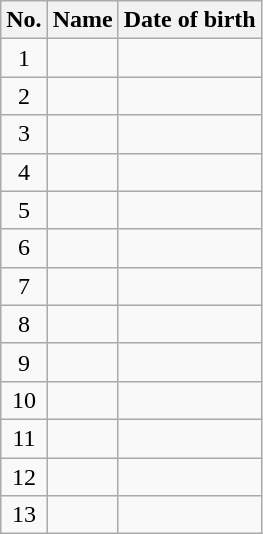<table class="wikitable sortable" style=font-size:100%;text-align:center>
<tr>
<th>No.</th>
<th>Name</th>
<th>Date of birth</th>
</tr>
<tr>
<td>1</td>
<td align=left></td>
<td align=right></td>
</tr>
<tr>
<td>2</td>
<td align=left></td>
<td align=right></td>
</tr>
<tr>
<td>3</td>
<td align=left></td>
<td align=right></td>
</tr>
<tr>
<td>4</td>
<td align=left></td>
<td align=right></td>
</tr>
<tr>
<td>5</td>
<td align=left></td>
<td align=right></td>
</tr>
<tr>
<td>6</td>
<td align=left></td>
<td align=right></td>
</tr>
<tr>
<td>7</td>
<td align=left></td>
<td align=right></td>
</tr>
<tr>
<td>8</td>
<td align=left></td>
<td align=right></td>
</tr>
<tr>
<td>9</td>
<td align=left></td>
<td align=right></td>
</tr>
<tr>
<td>10</td>
<td align=left></td>
<td align=right></td>
</tr>
<tr>
<td>11</td>
<td align=left></td>
<td align=right></td>
</tr>
<tr>
<td>12</td>
<td align=left></td>
<td align=right></td>
</tr>
<tr>
<td>13</td>
<td align=left></td>
<td align=right></td>
</tr>
</table>
